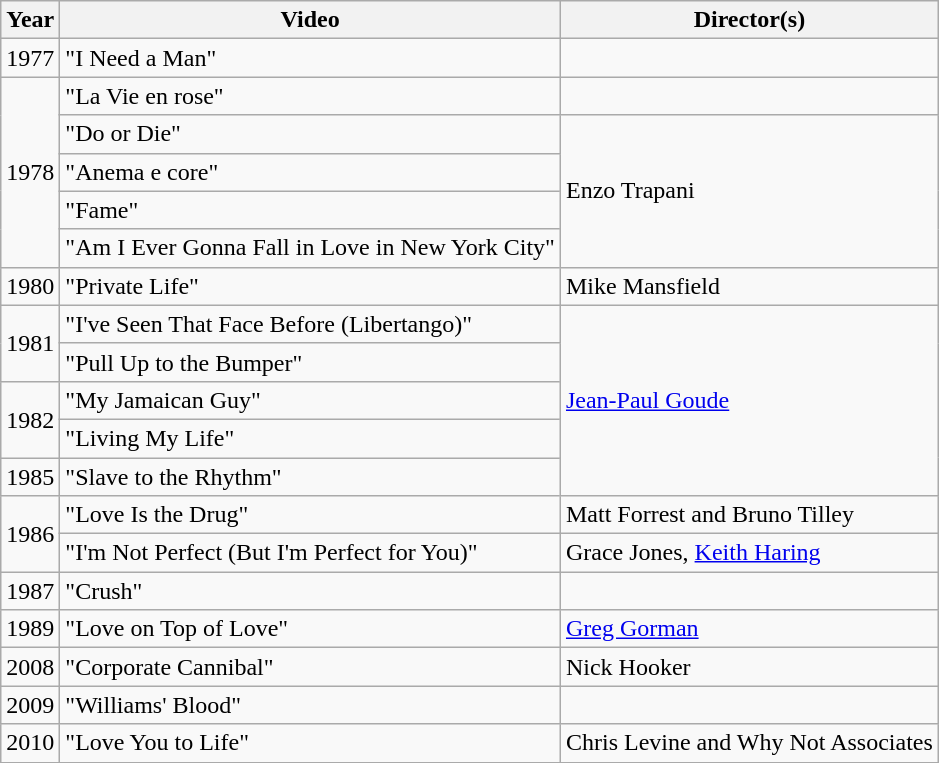<table class="wikitable">
<tr>
<th>Year</th>
<th>Video</th>
<th>Director(s)</th>
</tr>
<tr>
<td>1977</td>
<td>"I Need a Man"</td>
<td></td>
</tr>
<tr>
<td rowspan="5">1978</td>
<td>"La Vie en rose"</td>
<td></td>
</tr>
<tr>
<td>"Do or Die"</td>
<td rowspan="4">Enzo Trapani</td>
</tr>
<tr>
<td>"Anema e core"</td>
</tr>
<tr>
<td>"Fame"</td>
</tr>
<tr>
<td>"Am I Ever Gonna Fall in Love in New York City"</td>
</tr>
<tr>
<td>1980</td>
<td>"Private Life"</td>
<td>Mike Mansfield</td>
</tr>
<tr>
<td rowspan="2">1981</td>
<td>"I've Seen That Face Before (Libertango)"</td>
<td rowspan="5"><a href='#'>Jean-Paul Goude</a></td>
</tr>
<tr>
<td>"Pull Up to the Bumper"</td>
</tr>
<tr>
<td rowspan="2">1982</td>
<td>"My Jamaican Guy"</td>
</tr>
<tr>
<td>"Living My Life"</td>
</tr>
<tr>
<td>1985</td>
<td>"Slave to the Rhythm"</td>
</tr>
<tr>
<td rowspan="2">1986</td>
<td>"Love Is the Drug"</td>
<td>Matt Forrest and Bruno Tilley</td>
</tr>
<tr>
<td>"I'm Not Perfect (But I'm Perfect for You)"</td>
<td>Grace Jones, <a href='#'>Keith Haring</a></td>
</tr>
<tr>
<td>1987</td>
<td>"Crush"</td>
<td></td>
</tr>
<tr>
<td>1989</td>
<td>"Love on Top of Love"</td>
<td><a href='#'>Greg Gorman</a></td>
</tr>
<tr>
<td>2008</td>
<td>"Corporate Cannibal"</td>
<td>Nick Hooker</td>
</tr>
<tr>
<td>2009</td>
<td>"Williams' Blood"</td>
<td></td>
</tr>
<tr>
<td>2010</td>
<td>"Love You to Life"</td>
<td>Chris Levine and Why Not Associates</td>
</tr>
</table>
